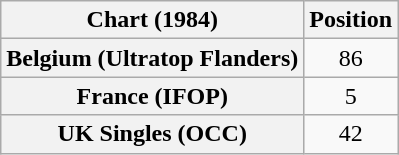<table class="wikitable sortable plainrowheaders" style="text-align:center">
<tr>
<th>Chart (1984)</th>
<th>Position</th>
</tr>
<tr>
<th scope="row">Belgium (Ultratop Flanders)</th>
<td>86</td>
</tr>
<tr>
<th scope="row">France (IFOP)</th>
<td>5</td>
</tr>
<tr>
<th scope="row">UK Singles (OCC)</th>
<td>42</td>
</tr>
</table>
